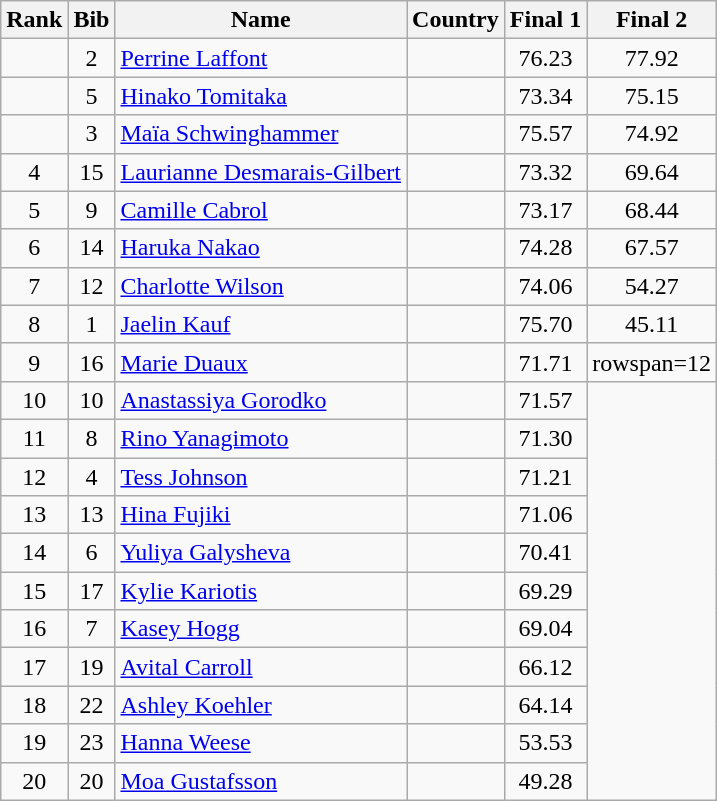<table class="wikitable sortable" style="text-align:center">
<tr>
<th>Rank</th>
<th>Bib</th>
<th>Name</th>
<th>Country</th>
<th>Final 1</th>
<th>Final 2</th>
</tr>
<tr>
<td></td>
<td>2</td>
<td align=left><a href='#'>Perrine Laffont</a></td>
<td align=left></td>
<td>76.23</td>
<td>77.92</td>
</tr>
<tr>
<td></td>
<td>5</td>
<td align=left><a href='#'>Hinako Tomitaka</a></td>
<td align=left></td>
<td>73.34</td>
<td>75.15</td>
</tr>
<tr>
<td></td>
<td>3</td>
<td align=left><a href='#'>Maïa Schwinghammer</a></td>
<td align=left></td>
<td>75.57</td>
<td>74.92</td>
</tr>
<tr>
<td>4</td>
<td>15</td>
<td align=left><a href='#'>Laurianne Desmarais-Gilbert</a></td>
<td align=left></td>
<td>73.32</td>
<td>69.64</td>
</tr>
<tr>
<td>5</td>
<td>9</td>
<td align=left><a href='#'>Camille Cabrol</a></td>
<td align=left></td>
<td>73.17</td>
<td>68.44</td>
</tr>
<tr>
<td>6</td>
<td>14</td>
<td align=left><a href='#'>Haruka Nakao</a></td>
<td align=left></td>
<td>74.28</td>
<td>67.57</td>
</tr>
<tr>
<td>7</td>
<td>12</td>
<td align=left><a href='#'>Charlotte Wilson</a></td>
<td align=left></td>
<td>74.06</td>
<td>54.27</td>
</tr>
<tr>
<td>8</td>
<td>1</td>
<td align=left><a href='#'>Jaelin Kauf</a></td>
<td align=left></td>
<td>75.70</td>
<td>45.11</td>
</tr>
<tr>
<td>9</td>
<td>16</td>
<td align=left><a href='#'>Marie Duaux</a></td>
<td align=left></td>
<td>71.71</td>
<td>rowspan=12 </td>
</tr>
<tr>
<td>10</td>
<td>10</td>
<td align=left><a href='#'>Anastassiya Gorodko</a></td>
<td align=left></td>
<td>71.57</td>
</tr>
<tr>
<td>11</td>
<td>8</td>
<td align=left><a href='#'>Rino Yanagimoto</a></td>
<td align=left></td>
<td>71.30</td>
</tr>
<tr>
<td>12</td>
<td>4</td>
<td align=left><a href='#'>Tess Johnson</a></td>
<td align=left></td>
<td>71.21</td>
</tr>
<tr>
<td>13</td>
<td>13</td>
<td align=left><a href='#'>Hina Fujiki</a></td>
<td align=left></td>
<td>71.06</td>
</tr>
<tr>
<td>14</td>
<td>6</td>
<td align=left><a href='#'>Yuliya Galysheva</a></td>
<td align=left></td>
<td>70.41</td>
</tr>
<tr>
<td>15</td>
<td>17</td>
<td align=left><a href='#'>Kylie Kariotis</a></td>
<td align=left></td>
<td>69.29</td>
</tr>
<tr>
<td>16</td>
<td>7</td>
<td align=left><a href='#'>Kasey Hogg</a></td>
<td align=left></td>
<td>69.04</td>
</tr>
<tr>
<td>17</td>
<td>19</td>
<td align=left><a href='#'>Avital Carroll</a></td>
<td align=left></td>
<td>66.12</td>
</tr>
<tr>
<td>18</td>
<td>22</td>
<td align=left><a href='#'>Ashley Koehler</a></td>
<td align=left></td>
<td>64.14</td>
</tr>
<tr>
<td>19</td>
<td>23</td>
<td align=left><a href='#'>Hanna Weese</a></td>
<td align=left></td>
<td>53.53</td>
</tr>
<tr>
<td>20</td>
<td>20</td>
<td align=left><a href='#'>Moa Gustafsson</a></td>
<td align=left></td>
<td>49.28</td>
</tr>
</table>
